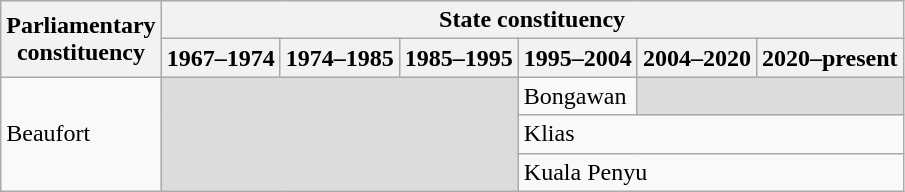<table class=wikitable>
<tr>
<th rowspan=2>Parliamentary<br>constituency</th>
<th colspan=6>State constituency</th>
</tr>
<tr>
<th>1967–1974</th>
<th>1974–1985</th>
<th>1985–1995</th>
<th>1995–2004</th>
<th>2004–2020</th>
<th>2020–present</th>
</tr>
<tr>
<td rowspan=3>Beaufort</td>
<td rowspan=3 colspan=3 bgcolor=dcdcdc></td>
<td>Bongawan</td>
<td colspan=2 bgcolor=dcdcdc></td>
</tr>
<tr>
<td colspan=3>Klias</td>
</tr>
<tr>
<td colspan=3>Kuala Penyu</td>
</tr>
</table>
